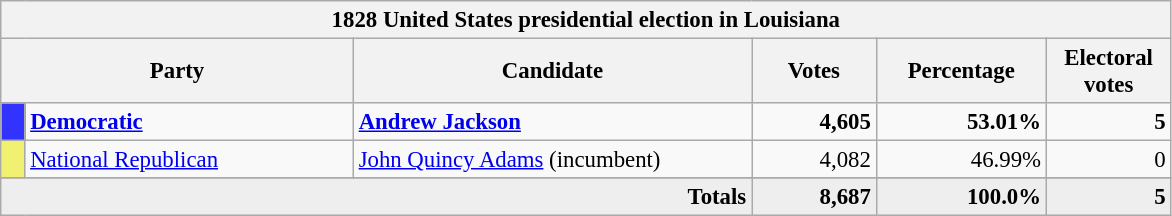<table class="wikitable" style="font-size: 95%;">
<tr>
<th colspan="6">1828 United States presidential election in Louisiana</th>
</tr>
<tr>
<th colspan="2" style="width: 15em">Party</th>
<th style="width: 17em">Candidate</th>
<th style="width: 5em">Votes</th>
<th style="width: 7em">Percentage</th>
<th style="width: 5em">Electoral votes</th>
</tr>
<tr>
<th style="background-color:#3333FF; width: 3px"></th>
<td style="width: 130px"><strong><a href='#'>Democratic</a></strong></td>
<td><strong><a href='#'>Andrew Jackson</a></strong></td>
<td align="right"><strong>4,605</strong></td>
<td align="right"><strong>53.01%</strong></td>
<td align="right"><strong>5</strong></td>
</tr>
<tr>
<th style="background-color:#F0F071; width: 3px"></th>
<td style="width: 130px"><a href='#'>National Republican</a></td>
<td><a href='#'>John Quincy Adams</a> (incumbent)</td>
<td align="right">4,082</td>
<td align="right">46.99%</td>
<td align="right">0</td>
</tr>
<tr>
</tr>
<tr bgcolor="#EEEEEE">
<td colspan="3" align="right"><strong>Totals</strong></td>
<td align="right"><strong>8,687</strong></td>
<td align="right"><strong>100.0%</strong></td>
<td align="right"><strong>5</strong></td>
</tr>
</table>
